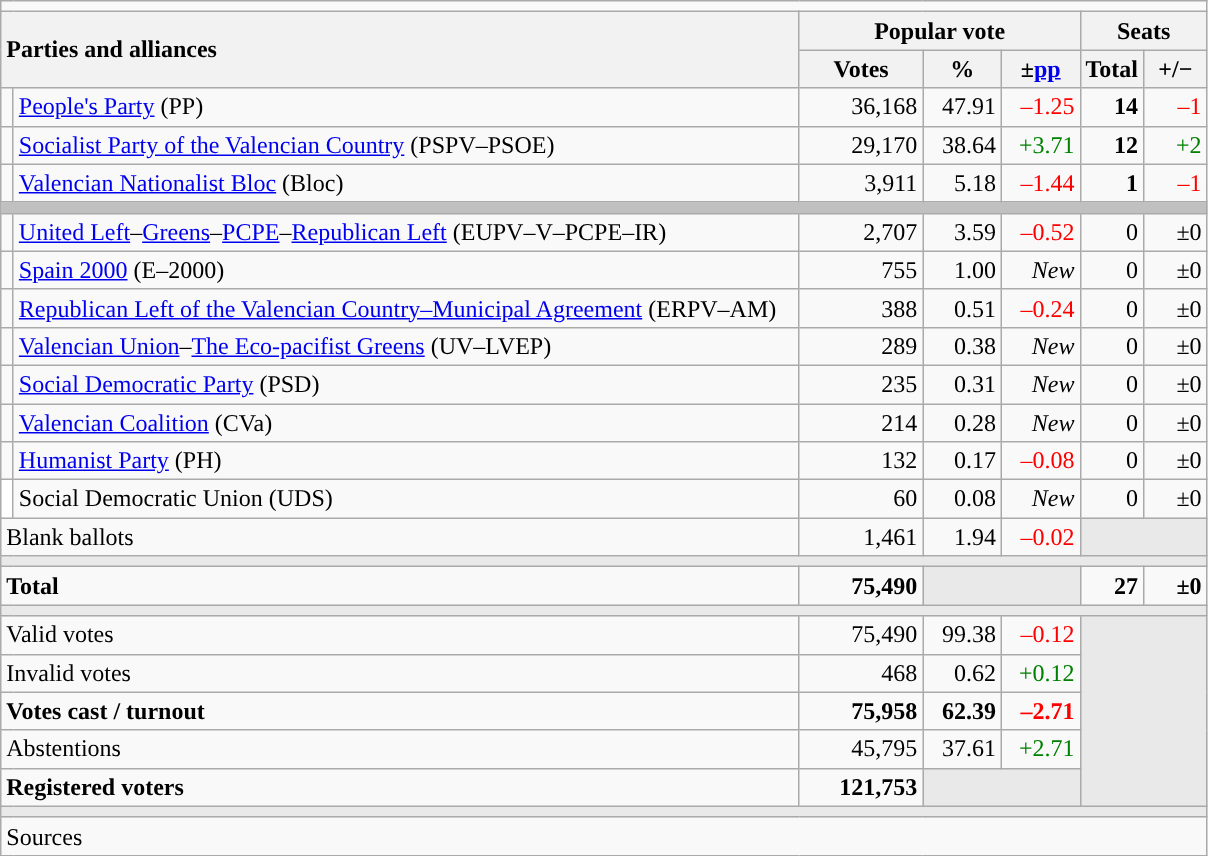<table class="wikitable" style="text-align:right;">
<tr>
<td colspan="7"></td>
</tr>
<tr>
<th style="text-align:left;" rowspan="2" colspan="2" width="525">Parties and alliances</th>
<th colspan="3">Popular vote</th>
<th colspan="2">Seats</th>
</tr>
<tr>
<th width="75">Votes</th>
<th width="45">%</th>
<th width="45">±<a href='#'>pp</a></th>
<th width="35">Total</th>
<th width="35">+/−</th>
</tr>
<tr>
<td width="1" style="color:inherit;background:"></td>
<td align="left"><a href='#'>People's Party</a> (PP)</td>
<td>36,168</td>
<td>47.91</td>
<td style="color:red;">–1.25</td>
<td><strong>14</strong></td>
<td style="color:red;">–1</td>
</tr>
<tr>
<td style="color:inherit;background:"></td>
<td align="left"><a href='#'>Socialist Party of the Valencian Country</a> (PSPV–PSOE)</td>
<td>29,170</td>
<td>38.64</td>
<td style="color:green;">+3.71</td>
<td><strong>12</strong></td>
<td style="color:green;">+2</td>
</tr>
<tr>
<td style="color:inherit;background:"></td>
<td align="left"><a href='#'>Valencian Nationalist Bloc</a> (Bloc)</td>
<td>3,911</td>
<td>5.18</td>
<td style="color:red;">–1.44</td>
<td><strong>1</strong></td>
<td style="color:red;">–1</td>
</tr>
<tr>
<td colspan="7" bgcolor="#C0C0C0"></td>
</tr>
<tr>
<td style="color:inherit;background:"></td>
<td align="left"><a href='#'>United Left</a>–<a href='#'>Greens</a>–<a href='#'>PCPE</a>–<a href='#'>Republican Left</a> (EUPV–V–PCPE–IR)</td>
<td>2,707</td>
<td>3.59</td>
<td style="color:red;">–0.52</td>
<td>0</td>
<td>±0</td>
</tr>
<tr>
<td style="color:inherit;background:"></td>
<td align="left"><a href='#'>Spain 2000</a> (E–2000)</td>
<td>755</td>
<td>1.00</td>
<td><em>New</em></td>
<td>0</td>
<td>±0</td>
</tr>
<tr>
<td style="color:inherit;background:"></td>
<td align="left"><a href='#'>Republican Left of the Valencian Country–Municipal Agreement</a> (ERPV–AM)</td>
<td>388</td>
<td>0.51</td>
<td style="color:red;">–0.24</td>
<td>0</td>
<td>±0</td>
</tr>
<tr>
<td style="color:inherit;background:"></td>
<td align="left"><a href='#'>Valencian Union</a>–<a href='#'>The Eco-pacifist Greens</a> (UV–LVEP)</td>
<td>289</td>
<td>0.38</td>
<td><em>New</em></td>
<td>0</td>
<td>±0</td>
</tr>
<tr>
<td style="color:inherit;background:"></td>
<td align="left"><a href='#'>Social Democratic Party</a> (PSD)</td>
<td>235</td>
<td>0.31</td>
<td><em>New</em></td>
<td>0</td>
<td>±0</td>
</tr>
<tr>
<td style="color:inherit;background:"></td>
<td align="left"><a href='#'>Valencian Coalition</a> (CVa)</td>
<td>214</td>
<td>0.28</td>
<td><em>New</em></td>
<td>0</td>
<td>±0</td>
</tr>
<tr>
<td style="color:inherit;background:"></td>
<td align="left"><a href='#'>Humanist Party</a> (PH)</td>
<td>132</td>
<td>0.17</td>
<td style="color:red;">–0.08</td>
<td>0</td>
<td>±0</td>
</tr>
<tr>
<td bgcolor="white"></td>
<td align="left">Social Democratic Union (UDS)</td>
<td>60</td>
<td>0.08</td>
<td><em>New</em></td>
<td>0</td>
<td>±0</td>
</tr>
<tr>
<td align="left" colspan="2">Blank ballots</td>
<td>1,461</td>
<td>1.94</td>
<td style="color:red;">–0.02</td>
<td bgcolor="#E9E9E9" colspan="2"></td>
</tr>
<tr>
<td colspan="7" bgcolor="#E9E9E9"></td>
</tr>
<tr style="font-weight:bold;">
<td align="left" colspan="2">Total</td>
<td>75,490</td>
<td bgcolor="#E9E9E9" colspan="2"></td>
<td>27</td>
<td>±0</td>
</tr>
<tr>
<td colspan="7" bgcolor="#E9E9E9"></td>
</tr>
<tr>
<td align="left" colspan="2">Valid votes</td>
<td>75,490</td>
<td>99.38</td>
<td style="color:red;">–0.12</td>
<td bgcolor="#E9E9E9" colspan="2" rowspan="5"></td>
</tr>
<tr>
<td align="left" colspan="2">Invalid votes</td>
<td>468</td>
<td>0.62</td>
<td style="color:green;">+0.12</td>
</tr>
<tr style="font-weight:bold;">
<td align="left" colspan="2">Votes cast / turnout</td>
<td>75,958</td>
<td>62.39</td>
<td style="color:red;">–2.71</td>
</tr>
<tr>
<td align="left" colspan="2">Abstentions</td>
<td>45,795</td>
<td>37.61</td>
<td style="color:green;">+2.71</td>
</tr>
<tr style="font-weight:bold;">
<td align="left" colspan="2">Registered voters</td>
<td>121,753</td>
<td bgcolor="#E9E9E9" colspan="2"></td>
</tr>
<tr>
<td colspan="7" bgcolor="#E9E9E9"></td>
</tr>
<tr>
<td align="left" colspan="7">Sources</td>
</tr>
</table>
